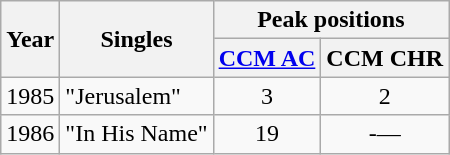<table class="wikitable">
<tr>
<th rowspan="2">Year</th>
<th rowspan="2">Singles</th>
<th colspan="2">Peak positions</th>
</tr>
<tr>
<th><a href='#'>CCM AC</a></th>
<th>CCM CHR</th>
</tr>
<tr>
<td>1985</td>
<td>"Jerusalem"</td>
<td align="center">3</td>
<td align="center">2</td>
</tr>
<tr>
<td>1986</td>
<td>"In His Name"</td>
<td align="center">19</td>
<td align="center">-—</td>
</tr>
</table>
